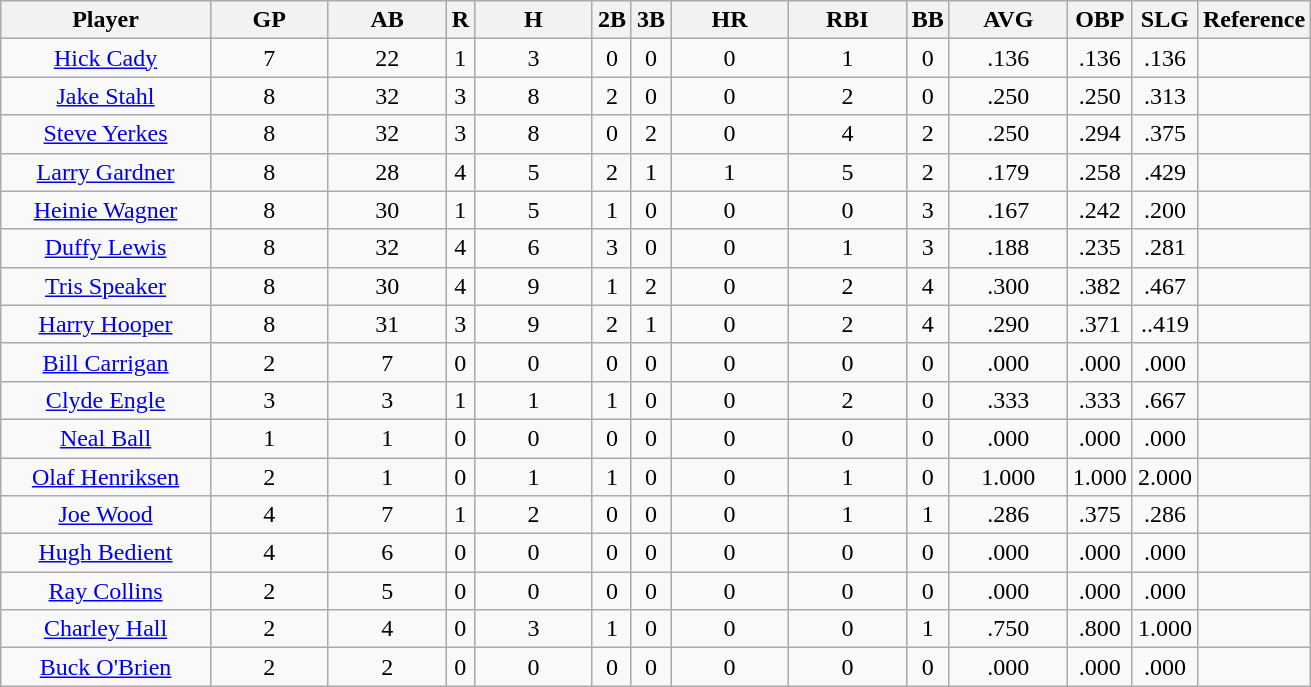<table class="wikitable sortable" style="text-align:center">
<tr>
<th width="16%">Player</th>
<th width="9%">GP</th>
<th width="9%">AB</th>
<th>R</th>
<th width="9%">H</th>
<th>2B</th>
<th>3B</th>
<th width="9%">HR</th>
<th width="9%">RBI</th>
<th>BB</th>
<th width="9%">AVG</th>
<th>OBP</th>
<th>SLG</th>
<th>Reference</th>
</tr>
<tr>
<td><a href='#'>Hick Cady</a></td>
<td>7</td>
<td>22</td>
<td>1</td>
<td>3</td>
<td>0</td>
<td>0</td>
<td>0</td>
<td>1</td>
<td>0</td>
<td>.136</td>
<td>.136</td>
<td>.136</td>
<td></td>
</tr>
<tr>
<td><a href='#'>Jake Stahl</a></td>
<td>8</td>
<td>32</td>
<td>3</td>
<td>8</td>
<td>2</td>
<td>0</td>
<td>0</td>
<td>2</td>
<td>0</td>
<td>.250</td>
<td>.250</td>
<td>.313</td>
<td></td>
</tr>
<tr>
<td><a href='#'>Steve Yerkes</a></td>
<td>8</td>
<td>32</td>
<td>3</td>
<td>8</td>
<td>0</td>
<td>2</td>
<td>0</td>
<td>4</td>
<td>2</td>
<td>.250</td>
<td>.294</td>
<td>.375</td>
<td></td>
</tr>
<tr>
<td><a href='#'>Larry Gardner</a></td>
<td>8</td>
<td>28</td>
<td>4</td>
<td>5</td>
<td>2</td>
<td>1</td>
<td>1</td>
<td>5</td>
<td>2</td>
<td>.179</td>
<td>.258</td>
<td>.429</td>
<td></td>
</tr>
<tr>
<td><a href='#'>Heinie Wagner</a></td>
<td>8</td>
<td>30</td>
<td>1</td>
<td>5</td>
<td>1</td>
<td>0</td>
<td>0</td>
<td>0</td>
<td>3</td>
<td>.167</td>
<td>.242</td>
<td>.200</td>
<td></td>
</tr>
<tr>
<td><a href='#'>Duffy Lewis</a></td>
<td>8</td>
<td>32</td>
<td>4</td>
<td>6</td>
<td>3</td>
<td>0</td>
<td>0</td>
<td>1</td>
<td>3</td>
<td>.188</td>
<td>.235</td>
<td>.281</td>
<td></td>
</tr>
<tr>
<td><a href='#'>Tris Speaker</a></td>
<td>8</td>
<td>30</td>
<td>4</td>
<td>9</td>
<td>1</td>
<td>2</td>
<td>0</td>
<td>2</td>
<td>4</td>
<td>.300</td>
<td>.382</td>
<td>.467</td>
<td></td>
</tr>
<tr>
<td><a href='#'>Harry Hooper</a></td>
<td>8</td>
<td>31</td>
<td>3</td>
<td>9</td>
<td>2</td>
<td>1</td>
<td>0</td>
<td>2</td>
<td>4</td>
<td>.290</td>
<td>.371</td>
<td>..419</td>
<td></td>
</tr>
<tr>
<td><a href='#'>Bill Carrigan</a></td>
<td>2</td>
<td>7</td>
<td>0</td>
<td>0</td>
<td>0</td>
<td>0</td>
<td>0</td>
<td>0</td>
<td>0</td>
<td>.000</td>
<td>.000</td>
<td>.000</td>
<td></td>
</tr>
<tr>
<td><a href='#'>Clyde Engle</a></td>
<td>3</td>
<td>3</td>
<td>1</td>
<td>1</td>
<td>1</td>
<td>0</td>
<td>0</td>
<td>2</td>
<td>0</td>
<td>.333</td>
<td>.333</td>
<td>.667</td>
<td></td>
</tr>
<tr>
<td><a href='#'>Neal Ball</a></td>
<td>1</td>
<td>1</td>
<td>0</td>
<td>0</td>
<td>0</td>
<td>0</td>
<td>0</td>
<td>0</td>
<td>0</td>
<td>.000</td>
<td>.000</td>
<td>.000</td>
<td></td>
</tr>
<tr>
<td><a href='#'>Olaf Henriksen</a></td>
<td>2</td>
<td>1</td>
<td>0</td>
<td>1</td>
<td>1</td>
<td>0</td>
<td>0</td>
<td>1</td>
<td>0</td>
<td>1.000</td>
<td>1.000</td>
<td>2.000</td>
<td></td>
</tr>
<tr>
<td><a href='#'>Joe Wood</a></td>
<td>4</td>
<td>7</td>
<td>1</td>
<td>2</td>
<td>0</td>
<td>0</td>
<td>0</td>
<td>1</td>
<td>1</td>
<td>.286</td>
<td>.375</td>
<td>.286</td>
<td></td>
</tr>
<tr>
<td><a href='#'>Hugh Bedient</a></td>
<td>4</td>
<td>6</td>
<td>0</td>
<td>0</td>
<td>0</td>
<td>0</td>
<td>0</td>
<td>0</td>
<td>0</td>
<td>.000</td>
<td>.000</td>
<td>.000</td>
<td></td>
</tr>
<tr>
<td><a href='#'>Ray Collins</a></td>
<td>2</td>
<td>5</td>
<td>0</td>
<td>0</td>
<td>0</td>
<td>0</td>
<td>0</td>
<td>0</td>
<td>0</td>
<td>.000</td>
<td>.000</td>
<td>.000</td>
<td></td>
</tr>
<tr>
<td><a href='#'>Charley Hall</a></td>
<td>2</td>
<td>4</td>
<td>0</td>
<td>3</td>
<td>1</td>
<td>0</td>
<td>0</td>
<td>0</td>
<td>1</td>
<td>.750</td>
<td>.800</td>
<td>1.000</td>
<td></td>
</tr>
<tr>
<td><a href='#'>Buck O'Brien</a></td>
<td>2</td>
<td>2</td>
<td>0</td>
<td>0</td>
<td>0</td>
<td>0</td>
<td>0</td>
<td>0</td>
<td>0</td>
<td>.000</td>
<td>.000</td>
<td>.000</td>
<td></td>
</tr>
</table>
